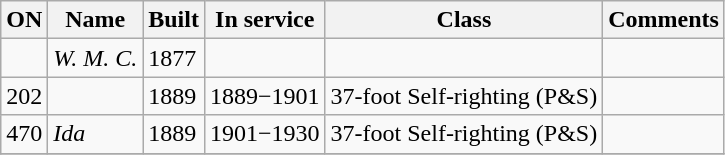<table class="wikitable">
<tr>
<th>ON</th>
<th>Name</th>
<th>Built</th>
<th>In service</th>
<th>Class</th>
<th>Comments</th>
</tr>
<tr>
<td></td>
<td><em>W. M. C.</em></td>
<td>1877</td>
<td></td>
<td></td>
<td></td>
</tr>
<tr>
<td>202</td>
<td></td>
<td>1889</td>
<td>1889−1901</td>
<td>37-foot Self-righting (P&S)</td>
<td></td>
</tr>
<tr>
<td>470</td>
<td><em>Ida</em></td>
<td>1889</td>
<td>1901−1930</td>
<td>37-foot Self-righting (P&S)</td>
<td></td>
</tr>
<tr>
</tr>
</table>
